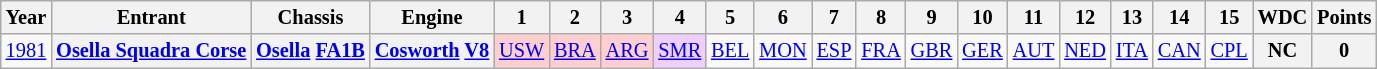<table class="wikitable" style="text-align:center; font-size:85%">
<tr>
<th>Year</th>
<th>Entrant</th>
<th>Chassis</th>
<th>Engine</th>
<th>1</th>
<th>2</th>
<th>3</th>
<th>4</th>
<th>5</th>
<th>6</th>
<th>7</th>
<th>8</th>
<th>9</th>
<th>10</th>
<th>11</th>
<th>12</th>
<th>13</th>
<th>14</th>
<th>15</th>
<th>WDC</th>
<th>Points</th>
</tr>
<tr>
<td><a href='#'>1981</a></td>
<th nowrap><a href='#'>Osella Squadra Corse</a></th>
<th nowrap><a href='#'>Osella</a> <a href='#'>FA1B</a></th>
<th nowrap><a href='#'>Cosworth</a> <a href='#'>V8</a></th>
<td style="background:#FFCFCF;"><a href='#'>USW</a><br></td>
<td style="background:#FFCFCF;"><a href='#'>BRA</a><br></td>
<td style="background:#FFCFCF;"><a href='#'>ARG</a> <br></td>
<td style="background:#EFCFFF;"><a href='#'>SMR</a><br></td>
<td><a href='#'>BEL</a></td>
<td><a href='#'>MON</a></td>
<td><a href='#'>ESP</a></td>
<td><a href='#'>FRA</a></td>
<td><a href='#'>GBR</a></td>
<td><a href='#'>GER</a></td>
<td><a href='#'>AUT</a></td>
<td><a href='#'>NED</a></td>
<td><a href='#'>ITA</a></td>
<td><a href='#'>CAN</a></td>
<td><a href='#'>CPL</a></td>
<th>NC</th>
<th>0</th>
</tr>
</table>
